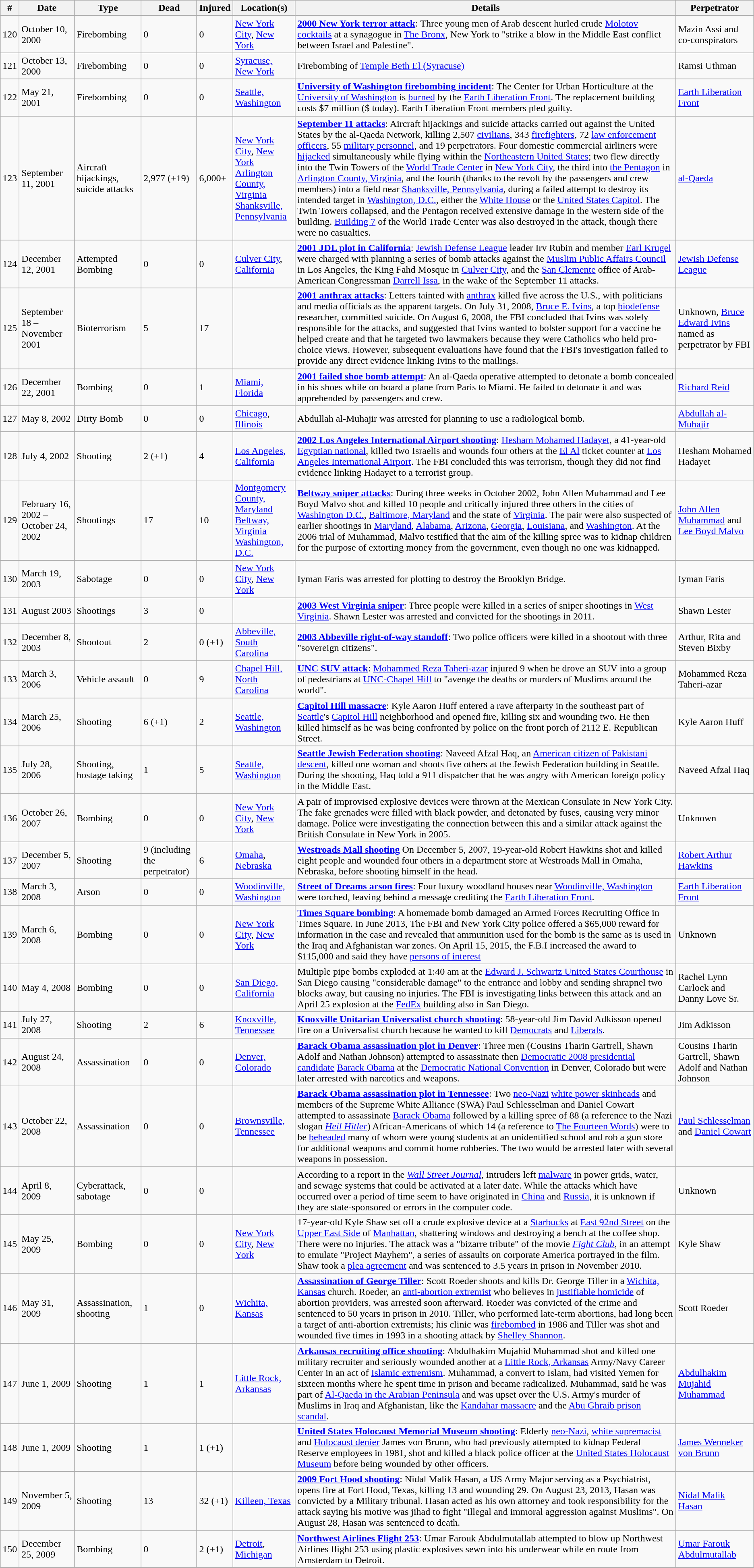<table class="wikitable sortable">
<tr>
<th>#</th>
<th>Date</th>
<th>Type</th>
<th data-sort-type="number">Dead</th>
<th data-sort-type="number">Injured</th>
<th>Location(s)</th>
<th class="unsortable">Details</th>
<th>Perpetrator</th>
</tr>
<tr>
<td>120</td>
<td>October 10, 2000</td>
<td>Firebombing</td>
<td>0</td>
<td>0</td>
<td> <a href='#'>New York City</a>, <a href='#'>New York</a></td>
<td><strong><a href='#'>2000 New York terror attack</a></strong>: Three young men of Arab descent hurled crude <a href='#'>Molotov cocktails</a> at a synagogue in <a href='#'>The Bronx</a>, New York to "strike a blow in the Middle East conflict between Israel and Palestine".</td>
<td>Mazin Assi and co-conspirators</td>
</tr>
<tr>
<td>121</td>
<td>October 13, 2000</td>
<td>Firebombing</td>
<td>0</td>
<td>0</td>
<td> <a href='#'>Syracuse, New York</a></td>
<td>Firebombing of <a href='#'>Temple Beth El (Syracuse)</a></td>
<td>Ramsi Uthman</td>
</tr>
<tr>
<td>122</td>
<td>May 21, 2001</td>
<td>Firebombing</td>
<td>0</td>
<td>0</td>
<td> <a href='#'>Seattle, Washington</a></td>
<td><strong><a href='#'>University of Washington firebombing incident</a></strong>: The Center for Urban Horticulture at the <a href='#'>University of Washington</a> is <a href='#'>burned</a> by the <a href='#'>Earth Liberation Front</a>. The replacement building costs $7 million ($ today). Earth Liberation Front members pled guilty.</td>
<td><a href='#'>Earth Liberation Front</a></td>
</tr>
<tr>
<td>123</td>
<td>September 11, 2001</td>
<td>Aircraft hijackings, suicide attacks</td>
<td>2,977 (+19)</td>
<td>6,000+</td>
<td> <a href='#'>New York City</a>, <a href='#'>New York</a><br> <a href='#'>Arlington County, Virginia</a><br> <a href='#'>Shanksville, Pennsylvania</a></td>
<td><strong><a href='#'>September 11 attacks</a></strong>: Aircraft hijackings and suicide attacks carried out against the United States by the al-Qaeda Network, killing 2,507 <a href='#'>civilians</a>, 343 <a href='#'>firefighters</a>, 72 <a href='#'>law enforcement officers</a>, 55 <a href='#'>military personnel</a>, and 19 perpetrators. Four domestic commercial airliners were <a href='#'>hijacked</a> simultaneously while flying within the <a href='#'>Northeastern United States</a>; two flew directly into the Twin Towers of the <a href='#'>World Trade Center</a> in <a href='#'>New York City</a>, the third into <a href='#'>the Pentagon</a> in <a href='#'>Arlington County, Virginia</a>, and the fourth (thanks to the revolt by the passengers and crew members) into a field near <a href='#'>Shanksville, Pennsylvania</a>, during a failed attempt to destroy its intended target in <a href='#'>Washington, D.C.</a>, either the <a href='#'>White House</a> or the <a href='#'>United States Capitol</a>. The Twin Towers collapsed, and the Pentagon received extensive damage in the western side of the building. <a href='#'>Building 7</a> of the World Trade Center was also destroyed in the attack, though there were no casualties.</td>
<td><a href='#'>al-Qaeda</a></td>
</tr>
<tr>
<td>124</td>
<td>December 12, 2001</td>
<td>Attempted Bombing</td>
<td>0</td>
<td>0</td>
<td><a href='#'>Culver City</a>, <a href='#'>California</a></td>
<td><strong><a href='#'>2001 JDL plot in California</a></strong>: <a href='#'>Jewish Defense League</a> leader Irv Rubin and member <a href='#'>Earl Krugel</a> were charged with planning a series of bomb attacks against the <a href='#'>Muslim Public Affairs Council</a> in Los Angeles, the King Fahd Mosque in <a href='#'>Culver City</a>, and the <a href='#'>San Clemente</a> office of Arab-American Congressman <a href='#'>Darrell Issa</a>, in the wake of the September 11 attacks.</td>
<td><a href='#'>Jewish Defense League</a></td>
</tr>
<tr>
<td>125</td>
<td>September 18 – November 2001</td>
<td>Bioterrorism</td>
<td>5</td>
<td>17</td>
<td></td>
<td><strong><a href='#'>2001 anthrax attacks</a></strong>: Letters tainted with <a href='#'>anthrax</a> killed five across the U.S., with politicians and media officials as the apparent targets. On July 31, 2008, <a href='#'>Bruce E. Ivins</a>, a top <a href='#'>biodefense</a> researcher, committed suicide. On August 6, 2008, the FBI concluded that Ivins was solely responsible for the attacks, and suggested that Ivins wanted to bolster support for a vaccine he helped create and that he targeted two lawmakers because they were Catholics who held pro-choice views. However, subsequent evaluations have found that the FBI's investigation failed to provide any direct evidence linking Ivins to the mailings.</td>
<td>Unknown, <a href='#'>Bruce Edward Ivins</a> named as perpetrator by FBI</td>
</tr>
<tr>
<td>126</td>
<td>December 22, 2001</td>
<td>Bombing</td>
<td>0</td>
<td>1</td>
<td> <a href='#'>Miami, Florida</a></td>
<td><strong><a href='#'>2001 failed shoe bomb attempt</a></strong>: An al-Qaeda operative attempted to detonate a bomb concealed in his shoes while on board a plane from Paris to Miami. He failed to detonate it and was apprehended by passengers and crew.</td>
<td><a href='#'>Richard Reid</a></td>
</tr>
<tr>
<td>127</td>
<td>May 8, 2002</td>
<td>Dirty Bomb</td>
<td>0</td>
<td>0</td>
<td> <a href='#'>Chicago</a>, <a href='#'>Illinois</a></td>
<td>Abdullah al-Muhajir was arrested for planning to use a radiological bomb.</td>
<td><a href='#'>Abdullah al-Muhajir</a></td>
</tr>
<tr>
<td>128</td>
<td>July 4, 2002</td>
<td>Shooting</td>
<td>2 (+1)</td>
<td>4</td>
<td> <a href='#'>Los Angeles, California</a></td>
<td><strong><a href='#'>2002 Los Angeles International Airport shooting</a></strong>: <a href='#'>Hesham Mohamed Hadayet</a>, a 41-year-old <a href='#'>Egyptian national</a>, killed two Israelis and wounds four others at the <a href='#'>El Al</a> ticket counter at <a href='#'>Los Angeles International Airport</a>. The FBI concluded this was terrorism, though they did not find evidence linking Hadayet to a terrorist group.</td>
<td>Hesham Mohamed Hadayet</td>
</tr>
<tr>
<td>129</td>
<td>February 16, 2002 – October 24, 2002</td>
<td>Shootings</td>
<td>17</td>
<td>10</td>
<td> <a href='#'>Montgomery County, Maryland</a><br> <a href='#'>Beltway, Virginia</a><br> <a href='#'>Washington, D.C.</a></td>
<td><strong><a href='#'>Beltway sniper attacks</a></strong>: During three weeks in October 2002, John Allen Muhammad and Lee Boyd Malvo shot and killed 10 people and critically injured three others in the cities of <a href='#'>Washington D.C.</a>, <a href='#'>Baltimore, Maryland</a> and the state of <a href='#'>Virginia</a>. The pair were also suspected of earlier shootings in <a href='#'>Maryland</a>, <a href='#'>Alabama</a>, <a href='#'>Arizona</a>, <a href='#'>Georgia</a>, <a href='#'>Louisiana</a>, and <a href='#'>Washington</a>. At the 2006 trial of Muhammad, Malvo testified that the aim of the killing spree was to kidnap children for the purpose of extorting money from the government, even though no one was kidnapped.</td>
<td><a href='#'>John Allen Muhammad</a> and <a href='#'>Lee Boyd Malvo</a></td>
</tr>
<tr>
<td>130</td>
<td>March 19, 2003</td>
<td>Sabotage</td>
<td>0</td>
<td>0</td>
<td> <a href='#'>New York City</a>, <a href='#'>New York</a></td>
<td>Iyman Faris was arrested for plotting to destroy the Brooklyn Bridge.</td>
<td>Iyman Faris</td>
</tr>
<tr>
<td>131</td>
<td>August 2003</td>
<td>Shootings</td>
<td>3</td>
<td>0</td>
<td></td>
<td><strong><a href='#'>2003 West Virginia sniper</a></strong>: Three people were killed in a series of sniper shootings in <a href='#'>West Virginia</a>. Shawn Lester was arrested and convicted for the shootings in 2011.</td>
<td>Shawn Lester</td>
</tr>
<tr>
<td>132</td>
<td>December 8, 2003</td>
<td>Shootout</td>
<td>2</td>
<td>0 (+1)</td>
<td> <a href='#'>Abbeville, South Carolina</a></td>
<td><strong><a href='#'>2003 Abbeville right-of-way standoff</a></strong>: Two police officers were killed in a shootout with three "sovereign citizens".</td>
<td>Arthur, Rita and Steven Bixby</td>
</tr>
<tr>
<td>133</td>
<td>March 3, 2006</td>
<td>Vehicle assault</td>
<td>0</td>
<td>9</td>
<td> <a href='#'>Chapel Hill, North Carolina</a></td>
<td><strong><a href='#'>UNC SUV attack</a></strong>: <a href='#'>Mohammed Reza Taheri-azar</a> injured 9 when he drove an SUV into a group of pedestrians at <a href='#'>UNC-Chapel Hill</a> to "avenge the deaths or murders of Muslims around the world".</td>
<td>Mohammed Reza Taheri-azar</td>
</tr>
<tr>
<td>134</td>
<td>March 25, 2006</td>
<td>Shooting</td>
<td>6 (+1)</td>
<td>2</td>
<td> <a href='#'>Seattle, Washington</a></td>
<td><strong><a href='#'>Capitol Hill massacre</a></strong>: Kyle Aaron Huff entered a rave afterparty in the southeast part of <a href='#'>Seattle</a>'s <a href='#'>Capitol Hill</a> neighborhood and opened fire, killing six and wounding two.  He then killed himself as he was being confronted by police on the front porch of 2112 E. Republican Street.</td>
<td>Kyle Aaron Huff</td>
</tr>
<tr>
<td>135</td>
<td>July 28, 2006</td>
<td>Shooting, hostage taking</td>
<td>1</td>
<td>5</td>
<td> <a href='#'>Seattle, Washington</a></td>
<td><strong><a href='#'>Seattle Jewish Federation shooting</a></strong>: Naveed Afzal Haq, an <a href='#'>American citizen of Pakistani descent</a>, killed one woman and shoots five others at the Jewish Federation building in Seattle. During the shooting, Haq told a 911 dispatcher that he was angry with American foreign policy in the Middle East.</td>
<td>Naveed Afzal Haq</td>
</tr>
<tr>
<td>136</td>
<td>October 26, 2007</td>
<td>Bombing</td>
<td>0</td>
<td>0</td>
<td> <a href='#'>New York City</a>, <a href='#'>New York</a></td>
<td>A pair of improvised explosive devices were thrown at the Mexican Consulate in New York City. The fake grenades were filled with black powder, and detonated by fuses, causing very minor damage. Police were investigating the connection between this and a similar attack against the British Consulate in New York in 2005.</td>
<td>Unknown</td>
</tr>
<tr>
<td>137</td>
<td>December 5, 2007</td>
<td>Shooting</td>
<td>9 (including the perpetrator)</td>
<td>6</td>
<td> <a href='#'>Omaha</a>, <a href='#'>Nebraska</a></td>
<td><strong><a href='#'>Westroads Mall shooting</a></strong> On December 5, 2007, 19-year-old Robert Hawkins shot and killed eight people and wounded four others in a department store at Westroads Mall in Omaha, Nebraska, before  shooting himself in the head.</td>
<td><a href='#'>Robert Arthur Hawkins</a></td>
</tr>
<tr>
<td>138</td>
<td>March 3, 2008</td>
<td>Arson</td>
<td>0</td>
<td>0</td>
<td> <a href='#'>Woodinville, Washington</a></td>
<td><strong><a href='#'>Street of Dreams arson fires</a></strong>: Four luxury woodland houses near <a href='#'>Woodinville, Washington</a> were torched, leaving behind a message crediting the <a href='#'>Earth Liberation Front</a>.</td>
<td><a href='#'>Earth Liberation Front</a></td>
</tr>
<tr>
<td>139</td>
<td>March 6, 2008</td>
<td>Bombing</td>
<td>0</td>
<td>0</td>
<td> <a href='#'>New York City</a>, <a href='#'>New York</a></td>
<td><strong><a href='#'>Times Square bombing</a></strong>: A homemade bomb damaged an Armed Forces Recruiting Office in Times Square. In June 2013, The FBI and New York City police offered a $65,000 reward for information in the case and revealed that ammunition used for the bomb is the same as is used in the Iraq and Afghanistan war zones. On April 15, 2015, the F.B.I increased the award to $115,000 and said they have <a href='#'>persons of interest</a></td>
<td>Unknown</td>
</tr>
<tr>
<td>140</td>
<td>May 4, 2008</td>
<td>Bombing</td>
<td>0</td>
<td>0</td>
<td> <a href='#'>San Diego, California</a></td>
<td>Multiple pipe bombs exploded at 1:40 am at the <a href='#'>Edward J. Schwartz United States Courthouse</a> in San Diego causing "considerable damage" to the entrance and lobby and sending shrapnel two blocks away, but causing no injuries. The FBI is investigating links between this attack and an April 25 explosion at the <a href='#'>FedEx</a> building also in San Diego.</td>
<td>Rachel Lynn Carlock and Danny Love Sr.</td>
</tr>
<tr>
<td>141</td>
<td>July 27, 2008</td>
<td>Shooting</td>
<td>2</td>
<td>6</td>
<td> <a href='#'>Knoxville, Tennessee</a></td>
<td><strong><a href='#'>Knoxville Unitarian Universalist church shooting</a></strong>: 58-year-old Jim David Adkisson opened fire on a Universalist church because he wanted to kill <a href='#'>Democrats</a> and <a href='#'>Liberals</a>.</td>
<td>Jim Adkisson</td>
</tr>
<tr>
<td>142</td>
<td>August 24, 2008</td>
<td>Assassination</td>
<td>0</td>
<td>0</td>
<td> <a href='#'>Denver, Colorado</a></td>
<td><strong><a href='#'>Barack Obama assassination plot in Denver</a></strong>: Three men (Cousins Tharin Gartrell, Shawn Adolf and Nathan Johnson) attempted to assassinate then <a href='#'>Democratic 2008 presidential candidate</a> <a href='#'>Barack Obama</a> at the <a href='#'>Democratic National Convention</a> in Denver, Colorado but were later arrested with narcotics and weapons.</td>
<td>Cousins Tharin Gartrell, Shawn Adolf and Nathan Johnson</td>
</tr>
<tr>
<td>143</td>
<td>October 22, 2008</td>
<td>Assassination</td>
<td>0</td>
<td>0</td>
<td> <a href='#'>Brownsville, Tennessee</a></td>
<td><strong><a href='#'>Barack Obama assassination plot in Tennessee</a></strong>: Two <a href='#'>neo-Nazi</a> <a href='#'>white power skinheads</a> and members of the Supreme White Alliance (SWA) Paul Schlesselman and Daniel Cowart attempted to assassinate <a href='#'>Barack Obama</a> followed by a killing spree of 88 (a reference to the Nazi slogan <em><a href='#'>Heil Hitler</a></em>) African-Americans of which 14 (a reference to <a href='#'>The Fourteen Words</a>) were to be <a href='#'>beheaded</a> many of whom were young students at an unidentified school and rob a gun store for additional weapons and commit home robberies. The two would be arrested later with several weapons in possession.</td>
<td><a href='#'>Paul Schlesselman</a> and <a href='#'>Daniel Cowart</a></td>
</tr>
<tr>
<td>144</td>
<td>April 8, 2009</td>
<td>Cyberattack, sabotage</td>
<td>0</td>
<td>0</td>
<td></td>
<td>According to a report in the <em><a href='#'>Wall Street Journal</a></em>, intruders left <a href='#'>malware</a> in power grids, water, and sewage systems that could be activated at a later date. While the attacks which have occurred over a period of time seem to have originated in <a href='#'>China</a> and <a href='#'>Russia</a>, it is unknown if they are state-sponsored or errors in the computer code.</td>
<td>Unknown</td>
</tr>
<tr>
<td>145</td>
<td>May 25, 2009</td>
<td>Bombing</td>
<td>0</td>
<td>0</td>
<td> <a href='#'>New York City</a>, <a href='#'>New York</a></td>
<td>17-year-old Kyle Shaw set off a crude explosive device at a <a href='#'>Starbucks</a> at <a href='#'>East 92nd Street</a> on the <a href='#'>Upper East Side</a> of <a href='#'>Manhattan</a>, shattering windows and destroying a bench at the coffee shop. There were no injuries. The attack was a "bizarre tribute" of the movie <em><a href='#'>Fight Club</a></em>, in an attempt to emulate "Project Mayhem", a series of assaults on corporate America portrayed in the film. Shaw took a <a href='#'>plea agreement</a> and was sentenced to 3.5 years in prison in November 2010.</td>
<td>Kyle Shaw</td>
</tr>
<tr>
<td>146</td>
<td>May 31, 2009</td>
<td>Assassination, shooting</td>
<td>1</td>
<td>0</td>
<td> <a href='#'>Wichita, Kansas</a></td>
<td><strong><a href='#'>Assassination of George Tiller</a></strong>: Scott Roeder shoots and kills Dr. George Tiller in a <a href='#'>Wichita, Kansas</a> church. Roeder, an <a href='#'>anti-abortion extremist</a> who believes in <a href='#'>justifiable homicide</a> of abortion providers, was arrested soon afterward. Roeder was convicted of the crime and sentenced to 50 years in prison in 2010. Tiller, who performed late-term abortions, had long been a target of anti-abortion extremists; his clinic was <a href='#'>firebombed</a> in 1986 and Tiller was shot and wounded five times in 1993 in a shooting attack by <a href='#'>Shelley Shannon</a>.</td>
<td>Scott Roeder</td>
</tr>
<tr>
<td>147</td>
<td>June 1, 2009</td>
<td>Shooting</td>
<td>1</td>
<td>1</td>
<td> <a href='#'>Little Rock, Arkansas</a></td>
<td><strong><a href='#'>Arkansas recruiting office shooting</a></strong>: Abdulhakim Mujahid Muhammad shot and killed one military recruiter and seriously wounded another at a <a href='#'>Little Rock, Arkansas</a> Army/Navy Career Center in an act of <a href='#'>Islamic extremism</a>. Muhammad, a convert to Islam, had visited Yemen for sixteen months where he spent time in prison and became radicalized. Muhammad, said he was part of <a href='#'>Al-Qaeda in the Arabian Peninsula</a> and was upset over the U.S. Army's murder of Muslims in Iraq and Afghanistan, like the <a href='#'>Kandahar massacre</a> and the <a href='#'>Abu Ghraib prison scandal</a>.</td>
<td><a href='#'>Abdulhakim Mujahid Muhammad</a></td>
</tr>
<tr>
<td>148</td>
<td>June 1, 2009</td>
<td>Shooting</td>
<td>1</td>
<td>1 (+1)</td>
<td></td>
<td><strong><a href='#'>United States Holocaust Memorial Museum shooting</a></strong>: Elderly <a href='#'>neo-Nazi</a>, <a href='#'>white supremacist</a> and <a href='#'>Holocaust denier</a> James von Brunn, who had previously attempted to kidnap Federal Reserve employees in 1981, shot and killed a black police officer at the <a href='#'>United States Holocaust Museum</a> before being wounded by other officers.</td>
<td><a href='#'>James Wenneker von Brunn</a></td>
</tr>
<tr>
<td>149</td>
<td>November 5, 2009</td>
<td>Shooting</td>
<td>13</td>
<td>32 (+1)</td>
<td> <a href='#'>Killeen, Texas</a></td>
<td><strong><a href='#'>2009 Fort Hood shooting</a></strong>: Nidal Malik Hasan, a US Army Major serving as a Psychiatrist, opens fire at Fort Hood, Texas, killing 13 and wounding 29. On August 23, 2013, Hasan was convicted by a Military tribunal. Hasan acted as his own attorney and took responsibility for the attack saying his motive was jihad to fight "illegal and immoral aggression against Muslims". On August 28, Hasan was sentenced to death.</td>
<td><a href='#'>Nidal Malik Hasan</a></td>
</tr>
<tr>
<td>150</td>
<td>December 25, 2009</td>
<td>Bombing</td>
<td>0</td>
<td>2 (+1)</td>
<td> <a href='#'>Detroit</a>, <a href='#'>Michigan</a></td>
<td><strong><a href='#'>Northwest Airlines Flight 253</a></strong>: Umar Farouk Abdulmutallab attempted to blow up Northwest Airlines flight 253 using plastic explosives sewn into his underwear while en route from Amsterdam to Detroit.</td>
<td><a href='#'>Umar Farouk Abdulmutallab</a></td>
</tr>
</table>
